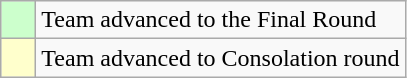<table class="wikitable">
<tr>
<td style="background: #ccffcc;">    </td>
<td>Team advanced to the Final Round</td>
</tr>
<tr>
<td style="background: #ffffcc;">    </td>
<td>Team advanced to Consolation round</td>
</tr>
</table>
